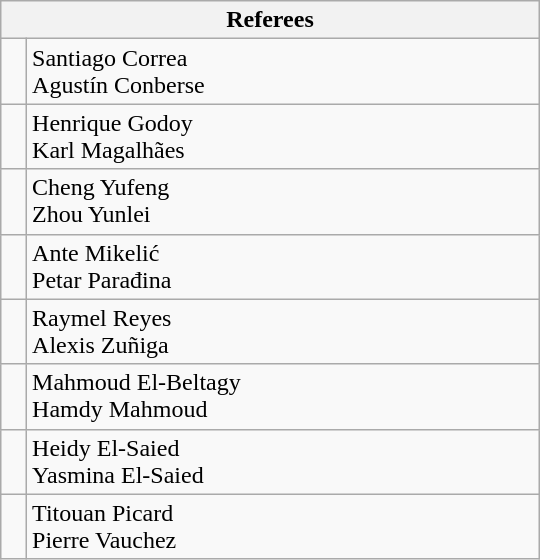<table class="wikitable" style="width: 360px;">
<tr>
<th colspan="2">Referees</th>
</tr>
<tr>
<td></td>
<td>Santiago Correa<br>Agustín Conberse</td>
</tr>
<tr>
<td></td>
<td>Henrique Godoy<br>Karl Magalhães</td>
</tr>
<tr>
<td></td>
<td>Cheng Yufeng<br>Zhou Yunlei</td>
</tr>
<tr>
<td></td>
<td>Ante Mikelić<br>Petar Parađina</td>
</tr>
<tr>
<td></td>
<td>Raymel Reyes<br>Alexis Zuñiga</td>
</tr>
<tr>
<td></td>
<td>Mahmoud El-Beltagy<br>Hamdy Mahmoud</td>
</tr>
<tr>
<td></td>
<td>Heidy El-Saied<br>Yasmina  El-Saied</td>
</tr>
<tr>
<td></td>
<td>Titouan Picard<br>Pierre Vauchez</td>
</tr>
</table>
